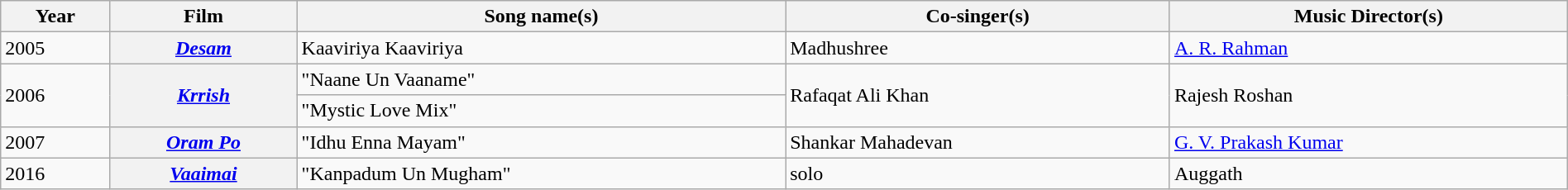<table class="wikitable sortable" style="width:100%;">
<tr>
<th>Year</th>
<th>Film</th>
<th>Song name(s)</th>
<th>Co-singer(s)</th>
<th>Music Director(s)</th>
</tr>
<tr>
<td>2005</td>
<th><em><a href='#'>Desam</a></em></th>
<td>Kaaviriya Kaaviriya</td>
<td>Madhushree</td>
<td><a href='#'>A. R. Rahman</a></td>
</tr>
<tr>
<td rowspan=2>2006</td>
<th rowspan=2><em><a href='#'>Krrish</a></em></th>
<td>"Naane Un Vaaname"</td>
<td rowspan=2>Rafaqat Ali Khan</td>
<td rowspan=2>Rajesh Roshan</td>
</tr>
<tr>
<td>"Mystic Love Mix"</td>
</tr>
<tr>
<td>2007</td>
<th><em><a href='#'>Oram Po</a></em></th>
<td>"Idhu Enna Mayam"</td>
<td>Shankar Mahadevan</td>
<td><a href='#'>G. V. Prakash Kumar</a></td>
</tr>
<tr>
<td>2016</td>
<th><em><a href='#'>Vaaimai</a></em></th>
<td>"Kanpadum Un Mugham"</td>
<td>solo</td>
<td>Auggath</td>
</tr>
</table>
